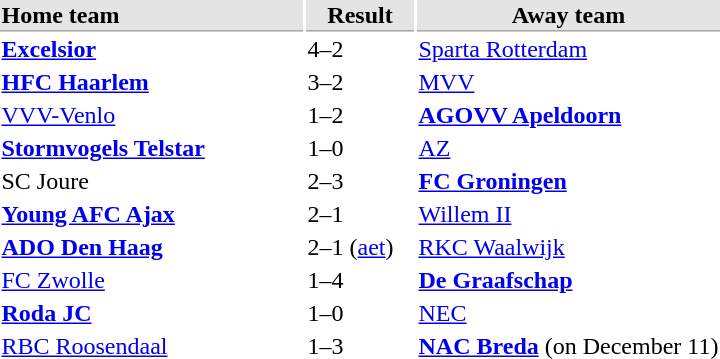<table>
<tr bgcolor="#E4E4E4">
<th style="border-bottom:1px solid #AAAAAA" width="200" align="left">Home team</th>
<th style="border-bottom:1px solid #AAAAAA" width="70" align="center">Result</th>
<th style="border-bottom:1px solid #AAAAAA" width="200">Away team</th>
</tr>
<tr>
<td><strong><a href='#'>Excelsior</a></strong></td>
<td>4–2</td>
<td><a href='#'>Sparta Rotterdam</a></td>
</tr>
<tr>
<td><strong><a href='#'>HFC Haarlem</a></strong></td>
<td>3–2</td>
<td><a href='#'>MVV</a></td>
</tr>
<tr>
<td><a href='#'>VVV-Venlo</a></td>
<td>1–2</td>
<td><strong><a href='#'>AGOVV Apeldoorn</a></strong></td>
</tr>
<tr>
<td><strong><a href='#'>Stormvogels Telstar</a></strong></td>
<td>1–0</td>
<td><a href='#'>AZ</a></td>
</tr>
<tr>
<td>SC Joure</td>
<td>2–3</td>
<td><strong><a href='#'>FC Groningen</a></strong></td>
</tr>
<tr>
<td><strong><a href='#'>Young AFC Ajax</a></strong></td>
<td>2–1</td>
<td><a href='#'>Willem II</a></td>
</tr>
<tr>
<td><strong><a href='#'>ADO Den Haag</a></strong></td>
<td>2–1 (<a href='#'>aet</a>)</td>
<td><a href='#'>RKC Waalwijk</a></td>
</tr>
<tr>
<td><a href='#'>FC Zwolle</a></td>
<td>1–4</td>
<td><strong><a href='#'>De Graafschap</a></strong></td>
</tr>
<tr>
<td><strong><a href='#'>Roda JC</a></strong></td>
<td>1–0</td>
<td><a href='#'>NEC</a></td>
</tr>
<tr>
<td><a href='#'>RBC Roosendaal</a></td>
<td>1–3</td>
<td><strong><a href='#'>NAC Breda</a></strong> (on December 11)</td>
</tr>
</table>
